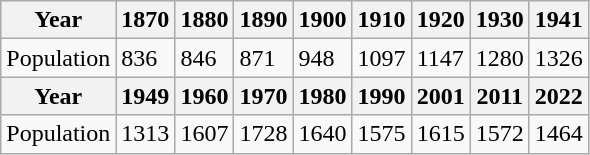<table class="wikitable">
<tr>
<th>Year</th>
<th>1870</th>
<th>1880</th>
<th>1890</th>
<th>1900</th>
<th>1910</th>
<th>1920</th>
<th>1930</th>
<th>1941</th>
</tr>
<tr>
<td>Population</td>
<td>836</td>
<td>846</td>
<td>871</td>
<td>948</td>
<td>1097</td>
<td>1147</td>
<td>1280</td>
<td>1326</td>
</tr>
<tr>
<th>Year</th>
<th>1949</th>
<th>1960</th>
<th>1970</th>
<th>1980</th>
<th>1990</th>
<th>2001</th>
<th>2011</th>
<th>2022</th>
</tr>
<tr>
<td>Population</td>
<td>1313</td>
<td>1607</td>
<td>1728</td>
<td>1640</td>
<td>1575</td>
<td>1615</td>
<td>1572</td>
<td>1464</td>
</tr>
</table>
